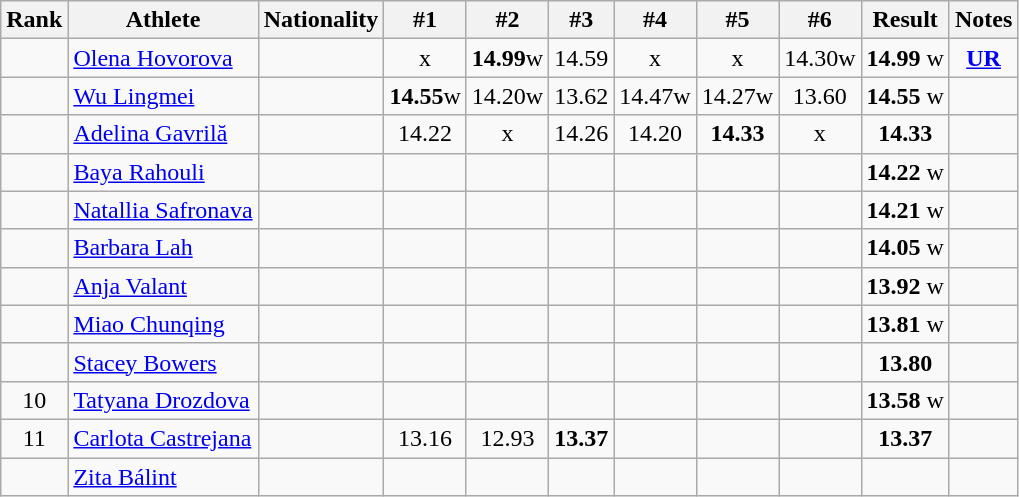<table class="wikitable sortable" style="text-align:center">
<tr>
<th>Rank</th>
<th>Athlete</th>
<th>Nationality</th>
<th>#1</th>
<th>#2</th>
<th>#3</th>
<th>#4</th>
<th>#5</th>
<th>#6</th>
<th>Result</th>
<th>Notes</th>
</tr>
<tr>
<td></td>
<td align=left><a href='#'>Olena Hovorova</a></td>
<td align=left></td>
<td>x</td>
<td><strong>14.99</strong>w</td>
<td>14.59</td>
<td>x</td>
<td>x</td>
<td>14.30w</td>
<td><strong>14.99</strong>   w</td>
<td><strong><a href='#'>UR</a></strong></td>
</tr>
<tr>
<td></td>
<td align=left><a href='#'>Wu Lingmei</a></td>
<td align=left></td>
<td><strong>14.55</strong>w</td>
<td>14.20w</td>
<td>13.62</td>
<td>14.47w</td>
<td>14.27w</td>
<td>13.60</td>
<td><strong>14.55</strong>   w</td>
<td></td>
</tr>
<tr>
<td></td>
<td align=left><a href='#'>Adelina Gavrilă</a></td>
<td align=left></td>
<td>14.22</td>
<td>x</td>
<td>14.26</td>
<td>14.20</td>
<td><strong>14.33</strong></td>
<td>x</td>
<td><strong>14.33</strong></td>
<td></td>
</tr>
<tr>
<td></td>
<td align=left><a href='#'>Baya Rahouli</a></td>
<td align=left></td>
<td></td>
<td></td>
<td></td>
<td></td>
<td></td>
<td></td>
<td><strong>14.22</strong>   w</td>
<td></td>
</tr>
<tr>
<td></td>
<td align=left><a href='#'>Natallia Safronava</a></td>
<td align=left></td>
<td></td>
<td></td>
<td></td>
<td></td>
<td></td>
<td></td>
<td><strong>14.21</strong>   w</td>
<td></td>
</tr>
<tr>
<td></td>
<td align=left><a href='#'>Barbara Lah</a></td>
<td align=left></td>
<td></td>
<td></td>
<td></td>
<td></td>
<td></td>
<td></td>
<td><strong>14.05</strong>   w</td>
<td></td>
</tr>
<tr>
<td></td>
<td align=left><a href='#'>Anja Valant</a></td>
<td align=left></td>
<td></td>
<td></td>
<td></td>
<td></td>
<td></td>
<td></td>
<td><strong>13.92</strong>   w</td>
<td></td>
</tr>
<tr>
<td></td>
<td align=left><a href='#'>Miao Chunqing</a></td>
<td align=left></td>
<td></td>
<td></td>
<td></td>
<td></td>
<td></td>
<td></td>
<td><strong>13.81</strong>   w</td>
<td></td>
</tr>
<tr>
<td></td>
<td align=left><a href='#'>Stacey Bowers</a></td>
<td align=left></td>
<td></td>
<td></td>
<td></td>
<td></td>
<td></td>
<td></td>
<td><strong>13.80</strong></td>
<td></td>
</tr>
<tr>
<td>10</td>
<td align=left><a href='#'>Tatyana Drozdova</a></td>
<td align=left></td>
<td></td>
<td></td>
<td></td>
<td></td>
<td></td>
<td></td>
<td><strong>13.58</strong>   w</td>
<td></td>
</tr>
<tr>
<td>11</td>
<td align=left><a href='#'>Carlota Castrejana</a></td>
<td align=left></td>
<td>13.16</td>
<td>12.93</td>
<td><strong>13.37</strong></td>
<td></td>
<td></td>
<td></td>
<td><strong>13.37</strong></td>
<td></td>
</tr>
<tr>
<td></td>
<td align=left><a href='#'>Zita Bálint</a></td>
<td align=left></td>
<td></td>
<td></td>
<td></td>
<td></td>
<td></td>
<td></td>
<td><strong></strong></td>
<td></td>
</tr>
</table>
